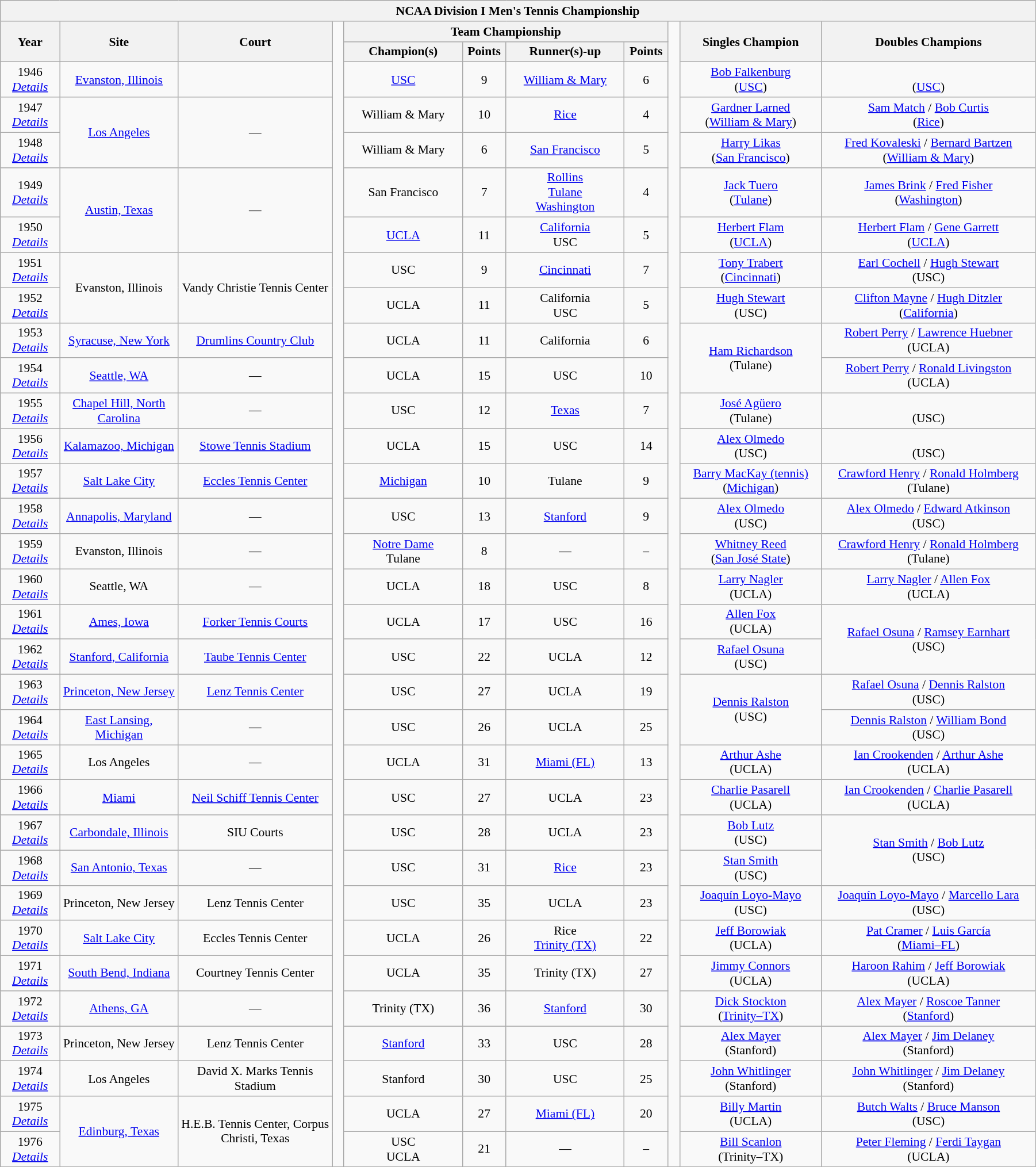<table class="wikitable" style="font-size:90%; width: 95%; text-align: center;">
<tr>
<th colspan=15>NCAA Division I Men's Tennis Championship</th>
</tr>
<tr>
<th rowspan="2" style="width:5%;">Year</th>
<th rowspan="2" style="width:10%;">Site</th>
<th rowspan="2" style="width:13%;">Court</th>
<td style="width:1%;" rowspan="33"></td>
<th colspan=4>Team Championship</th>
<td style="width:1%;" rowspan="33"></td>
<th rowspan="2" style="width:12%;">Singles Champion</th>
<th rowspan="2" style="width:18%;">Doubles Champions</th>
</tr>
<tr>
<th width=10%>Champion(s)</th>
<th width=3%>Points</th>
<th width=10%>Runner(s)-up</th>
<th width=3%>Points</th>
</tr>
<tr>
<td>1946<br><em><a href='#'>Details</a></em></td>
<td><a href='#'>Evanston, Illinois</a></td>
<td></td>
<td><a href='#'>USC</a></td>
<td>9</td>
<td><a href='#'>William & Mary</a></td>
<td>6</td>
<td><a href='#'>Bob Falkenburg</a><br>(<a href='#'>USC</a>)</td>
<td><br>(<a href='#'>USC</a>)</td>
</tr>
<tr>
<td>1947<br><em><a href='#'>Details</a></em></td>
<td rowspan="2"><a href='#'>Los Angeles</a></td>
<td rowspan="2">—</td>
<td>William & Mary</td>
<td>10</td>
<td><a href='#'>Rice</a></td>
<td>4</td>
<td><a href='#'>Gardner Larned</a><br>(<a href='#'>William & Mary</a>)</td>
<td><a href='#'>Sam Match</a> / <a href='#'>Bob Curtis</a><br>(<a href='#'>Rice</a>)</td>
</tr>
<tr>
<td>1948<br><em><a href='#'>Details</a></em></td>
<td>William & Mary</td>
<td>6</td>
<td><a href='#'>San Francisco</a></td>
<td>5</td>
<td><a href='#'>Harry Likas</a><br>(<a href='#'>San Francisco</a>)</td>
<td><a href='#'>Fred Kovaleski</a> / <a href='#'>Bernard Bartzen</a><br>(<a href='#'>William & Mary</a>)</td>
</tr>
<tr>
<td>1949<br><em><a href='#'>Details</a></em></td>
<td rowspan="2"><a href='#'>Austin, Texas</a></td>
<td rowspan="2">—</td>
<td>San Francisco</td>
<td>7</td>
<td><a href='#'>Rollins</a><br><a href='#'>Tulane</a><br><a href='#'>Washington</a></td>
<td>4</td>
<td><a href='#'>Jack Tuero</a><br>(<a href='#'>Tulane</a>)</td>
<td><a href='#'>James Brink</a> / <a href='#'>Fred Fisher</a><br>(<a href='#'>Washington</a>)</td>
</tr>
<tr>
<td>1950<br><em><a href='#'>Details</a></em></td>
<td><a href='#'>UCLA</a></td>
<td>11</td>
<td><a href='#'>California</a><br>USC</td>
<td>5</td>
<td><a href='#'>Herbert Flam</a><br>(<a href='#'>UCLA</a>)</td>
<td><a href='#'>Herbert Flam</a> / <a href='#'>Gene Garrett</a><br>(<a href='#'>UCLA</a>)</td>
</tr>
<tr>
<td>1951<br><em><a href='#'>Details</a></em></td>
<td rowspan="2">Evanston, Illinois</td>
<td rowspan="2">Vandy Christie Tennis Center</td>
<td>USC</td>
<td>9</td>
<td><a href='#'>Cincinnati</a></td>
<td>7</td>
<td><a href='#'>Tony Trabert</a><br>(<a href='#'>Cincinnati</a>)</td>
<td><a href='#'>Earl Cochell</a> / <a href='#'>Hugh Stewart</a><br>(USC)</td>
</tr>
<tr>
<td>1952<br><em><a href='#'>Details</a></em></td>
<td>UCLA</td>
<td>11</td>
<td>California<br>USC</td>
<td>5</td>
<td><a href='#'>Hugh Stewart</a><br>(USC)</td>
<td><a href='#'>Clifton Mayne</a> / <a href='#'>Hugh Ditzler</a><br>(<a href='#'>California</a>)</td>
</tr>
<tr>
<td>1953<br><em><a href='#'>Details</a></em></td>
<td><a href='#'>Syracuse, New York</a></td>
<td><a href='#'>Drumlins Country Club</a></td>
<td>UCLA</td>
<td>11</td>
<td>California</td>
<td>6</td>
<td rowspan="2"><a href='#'>Ham Richardson</a><br>(Tulane)</td>
<td><a href='#'>Robert Perry</a> / <a href='#'>Lawrence Huebner</a><br>(UCLA)</td>
</tr>
<tr>
<td>1954<br><em><a href='#'>Details</a></em></td>
<td><a href='#'>Seattle, WA</a></td>
<td>—</td>
<td>UCLA</td>
<td>15</td>
<td>USC</td>
<td>10</td>
<td><a href='#'>Robert Perry</a> / <a href='#'>Ronald Livingston</a><br>(UCLA)</td>
</tr>
<tr>
<td>1955<br><em><a href='#'>Details</a></em></td>
<td><a href='#'>Chapel Hill, North Carolina</a></td>
<td>—</td>
<td>USC</td>
<td>12</td>
<td><a href='#'>Texas</a></td>
<td>7</td>
<td><a href='#'>José Agüero</a><br>(Tulane)</td>
<td><br>(USC)</td>
</tr>
<tr>
<td>1956<br><em><a href='#'>Details</a></em></td>
<td><a href='#'>Kalamazoo, Michigan</a></td>
<td><a href='#'>Stowe Tennis Stadium</a></td>
<td>UCLA</td>
<td>15</td>
<td>USC</td>
<td>14</td>
<td><a href='#'>Alex Olmedo</a><br>(USC)</td>
<td><br>(USC)</td>
</tr>
<tr>
<td>1957<br><em><a href='#'>Details</a></em></td>
<td><a href='#'>Salt Lake City</a></td>
<td><a href='#'>Eccles Tennis Center</a></td>
<td><a href='#'>Michigan</a></td>
<td>10</td>
<td>Tulane</td>
<td>9</td>
<td><a href='#'>Barry MacKay (tennis)</a><br>(<a href='#'>Michigan</a>)</td>
<td><a href='#'>Crawford Henry</a> / <a href='#'>Ronald Holmberg</a><br>(Tulane)</td>
</tr>
<tr>
<td>1958<br><em><a href='#'>Details</a></em></td>
<td><a href='#'>Annapolis, Maryland</a></td>
<td>—</td>
<td>USC</td>
<td>13</td>
<td><a href='#'>Stanford</a></td>
<td>9</td>
<td><a href='#'>Alex Olmedo</a><br>(USC)</td>
<td><a href='#'>Alex Olmedo</a> / <a href='#'>Edward Atkinson</a><br>(USC)</td>
</tr>
<tr>
<td>1959<br><em><a href='#'>Details</a></em></td>
<td>Evanston, Illinois</td>
<td>—</td>
<td><a href='#'>Notre Dame</a><br>Tulane</td>
<td>8</td>
<td>—</td>
<td>–</td>
<td><a href='#'>Whitney Reed</a><br>(<a href='#'>San José State</a>)</td>
<td><a href='#'>Crawford Henry</a> / <a href='#'>Ronald Holmberg</a><br>(Tulane)</td>
</tr>
<tr>
<td>1960<br><em><a href='#'>Details</a></em></td>
<td>Seattle, WA</td>
<td>—</td>
<td>UCLA</td>
<td>18</td>
<td>USC</td>
<td>8</td>
<td><a href='#'>Larry Nagler</a><br>(UCLA)</td>
<td><a href='#'>Larry Nagler</a> / <a href='#'>Allen Fox</a><br>(UCLA)</td>
</tr>
<tr>
<td>1961<br><em><a href='#'>Details</a></em></td>
<td><a href='#'>Ames, Iowa</a></td>
<td><a href='#'>Forker Tennis Courts</a></td>
<td>UCLA</td>
<td>17</td>
<td>USC</td>
<td>16</td>
<td><a href='#'>Allen Fox</a><br>(UCLA)</td>
<td rowspan="2"><a href='#'>Rafael Osuna</a> / <a href='#'>Ramsey Earnhart</a><br>(USC)</td>
</tr>
<tr>
<td>1962<br><em><a href='#'>Details</a></em></td>
<td><a href='#'>Stanford, California</a></td>
<td><a href='#'>Taube Tennis Center</a></td>
<td>USC</td>
<td>22</td>
<td>UCLA</td>
<td>12</td>
<td><a href='#'>Rafael Osuna</a><br>(USC)</td>
</tr>
<tr>
<td>1963<br><em><a href='#'>Details</a></em></td>
<td><a href='#'>Princeton, New Jersey</a></td>
<td><a href='#'>Lenz Tennis Center</a></td>
<td>USC</td>
<td>27</td>
<td>UCLA</td>
<td>19</td>
<td rowspan="2"><a href='#'>Dennis Ralston</a><br>(USC)</td>
<td><a href='#'>Rafael Osuna</a> / <a href='#'>Dennis Ralston</a><br>(USC)</td>
</tr>
<tr>
<td>1964<br><em><a href='#'>Details</a></em></td>
<td><a href='#'>East Lansing, Michigan</a></td>
<td>—</td>
<td>USC</td>
<td>26</td>
<td>UCLA</td>
<td>25</td>
<td><a href='#'>Dennis Ralston</a> / <a href='#'>William Bond</a><br>(USC)</td>
</tr>
<tr>
<td>1965<br><em><a href='#'>Details</a></em></td>
<td>Los Angeles</td>
<td>—</td>
<td>UCLA</td>
<td>31</td>
<td><a href='#'>Miami (FL)</a></td>
<td>13</td>
<td><a href='#'>Arthur Ashe</a><br>(UCLA)</td>
<td><a href='#'>Ian Crookenden</a> / <a href='#'>Arthur Ashe</a><br>(UCLA)</td>
</tr>
<tr>
<td>1966<br><em><a href='#'>Details</a></em></td>
<td><a href='#'>Miami</a></td>
<td><a href='#'>Neil Schiff Tennis Center</a></td>
<td>USC</td>
<td>27</td>
<td>UCLA</td>
<td>23</td>
<td><a href='#'>Charlie Pasarell</a><br>(UCLA)</td>
<td><a href='#'>Ian Crookenden</a> / <a href='#'>Charlie Pasarell</a><br>(UCLA)</td>
</tr>
<tr>
<td>1967<br><em><a href='#'>Details</a></em></td>
<td><a href='#'>Carbondale, Illinois</a></td>
<td>SIU Courts</td>
<td>USC</td>
<td>28</td>
<td>UCLA</td>
<td>23</td>
<td><a href='#'>Bob Lutz</a><br>(USC)</td>
<td rowspan="2"><a href='#'>Stan Smith</a> / <a href='#'>Bob Lutz</a><br>(USC)</td>
</tr>
<tr>
<td>1968<br><em><a href='#'>Details</a></em></td>
<td><a href='#'>San Antonio, Texas</a></td>
<td>—</td>
<td>USC</td>
<td>31</td>
<td><a href='#'>Rice</a></td>
<td>23</td>
<td><a href='#'>Stan Smith</a><br>(USC)</td>
</tr>
<tr>
<td>1969<br><em><a href='#'>Details</a></em></td>
<td>Princeton, New Jersey</td>
<td>Lenz Tennis Center</td>
<td>USC</td>
<td>35</td>
<td>UCLA</td>
<td>23</td>
<td><a href='#'>Joaquín Loyo-Mayo</a><br>(USC)</td>
<td><a href='#'>Joaquín Loyo-Mayo</a> / <a href='#'>Marcello Lara</a><br>(USC)</td>
</tr>
<tr>
<td>1970<br><em><a href='#'>Details</a></em></td>
<td><a href='#'>Salt Lake City</a></td>
<td>Eccles Tennis Center</td>
<td>UCLA</td>
<td>26</td>
<td>Rice<br><a href='#'>Trinity (TX)</a></td>
<td>22</td>
<td><a href='#'>Jeff Borowiak</a><br>(UCLA)</td>
<td><a href='#'>Pat Cramer</a> / <a href='#'>Luis García</a><br>(<a href='#'>Miami–FL</a>)</td>
</tr>
<tr>
<td>1971<br><em><a href='#'>Details</a></em></td>
<td><a href='#'>South Bend, Indiana</a></td>
<td>Courtney Tennis Center</td>
<td>UCLA</td>
<td>35</td>
<td>Trinity (TX)</td>
<td>27</td>
<td><a href='#'>Jimmy Connors</a><br>(UCLA)</td>
<td><a href='#'>Haroon Rahim</a> / <a href='#'>Jeff Borowiak</a><br>(UCLA)</td>
</tr>
<tr>
<td>1972<br><em><a href='#'>Details</a></em></td>
<td><a href='#'>Athens, GA</a></td>
<td>—</td>
<td>Trinity (TX)</td>
<td>36</td>
<td><a href='#'>Stanford</a></td>
<td>30</td>
<td><a href='#'>Dick Stockton</a><br>(<a href='#'>Trinity–TX</a>)</td>
<td><a href='#'>Alex Mayer</a> / <a href='#'>Roscoe Tanner</a><br>(<a href='#'>Stanford</a>)</td>
</tr>
<tr>
<td>1973<br><em><a href='#'>Details</a></em></td>
<td>Princeton, New Jersey</td>
<td>Lenz Tennis Center</td>
<td><a href='#'>Stanford</a></td>
<td>33</td>
<td>USC</td>
<td>28</td>
<td><a href='#'>Alex Mayer</a><br>(Stanford)</td>
<td><a href='#'>Alex Mayer</a> / <a href='#'>Jim Delaney</a><br>(Stanford)</td>
</tr>
<tr>
<td>1974<br><em><a href='#'>Details</a></em></td>
<td>Los Angeles</td>
<td>David X. Marks Tennis Stadium</td>
<td>Stanford</td>
<td>30</td>
<td>USC</td>
<td>25</td>
<td><a href='#'>John Whitlinger</a><br>(Stanford)</td>
<td><a href='#'>John Whitlinger</a> / <a href='#'>Jim Delaney</a><br>(Stanford)</td>
</tr>
<tr>
<td>1975<br><em><a href='#'>Details</a></em></td>
<td rowspan="2"><a href='#'>Edinburg, Texas</a></td>
<td rowspan="2">H.E.B. Tennis Center, Corpus Christi, Texas</td>
<td>UCLA</td>
<td>27</td>
<td><a href='#'>Miami (FL)</a></td>
<td>20</td>
<td><a href='#'>Billy Martin</a><br>(UCLA)</td>
<td><a href='#'>Butch Walts</a> / <a href='#'>Bruce Manson</a><br>(USC)</td>
</tr>
<tr>
<td>1976<br><em><a href='#'>Details</a></em></td>
<td>USC<br>UCLA</td>
<td>21</td>
<td>—</td>
<td>–</td>
<td><a href='#'>Bill Scanlon</a><br>(Trinity–TX)</td>
<td><a href='#'>Peter Fleming</a> / <a href='#'>Ferdi Taygan</a><br>(UCLA)</td>
</tr>
</table>
